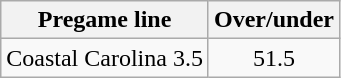<table class="wikitable">
<tr align="center">
<th style=>Pregame line</th>
<th style=>Over/under</th>
</tr>
<tr align="center">
<td>Coastal Carolina 3.5</td>
<td>51.5</td>
</tr>
</table>
